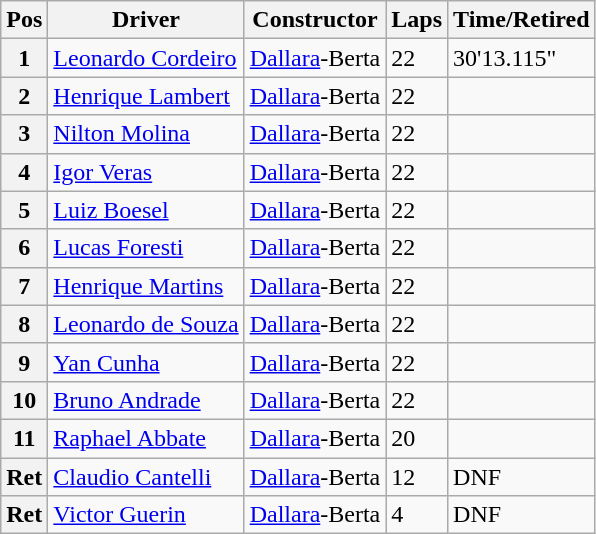<table class="wikitable">
<tr>
<th>Pos</th>
<th>Driver</th>
<th>Constructor</th>
<th>Laps</th>
<th>Time/Retired</th>
</tr>
<tr>
<th>1</th>
<td> <a href='#'>Leonardo Cordeiro</a></td>
<td><a href='#'>Dallara</a>-Berta</td>
<td>22</td>
<td>30'13.115"</td>
</tr>
<tr>
<th>2</th>
<td> <a href='#'>Henrique Lambert</a></td>
<td><a href='#'>Dallara</a>-Berta</td>
<td>22</td>
<td></td>
</tr>
<tr>
<th>3</th>
<td> <a href='#'>Nilton Molina</a></td>
<td><a href='#'>Dallara</a>-Berta</td>
<td>22</td>
<td></td>
</tr>
<tr>
<th>4</th>
<td> <a href='#'>Igor Veras</a></td>
<td><a href='#'>Dallara</a>-Berta</td>
<td>22</td>
<td></td>
</tr>
<tr>
<th>5</th>
<td> <a href='#'>Luiz Boesel</a></td>
<td><a href='#'>Dallara</a>-Berta</td>
<td>22</td>
<td></td>
</tr>
<tr>
<th>6</th>
<td> <a href='#'>Lucas Foresti</a></td>
<td><a href='#'>Dallara</a>-Berta</td>
<td>22</td>
<td></td>
</tr>
<tr>
<th>7</th>
<td> <a href='#'>Henrique Martins</a></td>
<td><a href='#'>Dallara</a>-Berta</td>
<td>22</td>
<td></td>
</tr>
<tr>
<th>8</th>
<td> <a href='#'>Leonardo de Souza</a></td>
<td><a href='#'>Dallara</a>-Berta</td>
<td>22</td>
<td></td>
</tr>
<tr>
<th>9</th>
<td> <a href='#'>Yan Cunha</a></td>
<td><a href='#'>Dallara</a>-Berta</td>
<td>22</td>
<td></td>
</tr>
<tr>
<th>10</th>
<td> <a href='#'>Bruno Andrade</a></td>
<td><a href='#'>Dallara</a>-Berta</td>
<td>22</td>
<td></td>
</tr>
<tr>
<th>11</th>
<td> <a href='#'>Raphael Abbate</a></td>
<td><a href='#'>Dallara</a>-Berta</td>
<td>20</td>
<td></td>
</tr>
<tr>
<th>Ret</th>
<td> <a href='#'>Claudio Cantelli</a></td>
<td><a href='#'>Dallara</a>-Berta</td>
<td>12</td>
<td>DNF</td>
</tr>
<tr>
<th>Ret</th>
<td> <a href='#'>Victor Guerin</a></td>
<td><a href='#'>Dallara</a>-Berta</td>
<td>4</td>
<td>DNF</td>
</tr>
</table>
